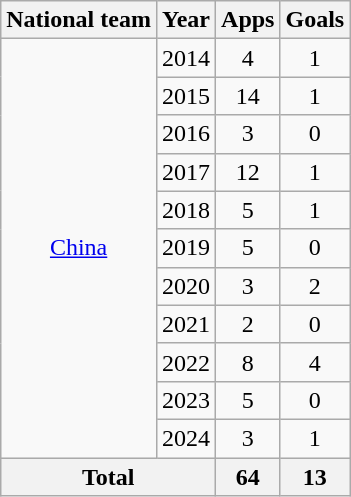<table class="wikitable" style="text-align:center">
<tr>
<th>National team</th>
<th>Year</th>
<th>Apps</th>
<th>Goals</th>
</tr>
<tr>
<td rowspan="11"><a href='#'>China</a></td>
<td>2014</td>
<td>4</td>
<td>1</td>
</tr>
<tr>
<td>2015</td>
<td>14</td>
<td>1</td>
</tr>
<tr>
<td>2016</td>
<td>3</td>
<td>0</td>
</tr>
<tr>
<td>2017</td>
<td>12</td>
<td>1</td>
</tr>
<tr>
<td>2018</td>
<td>5</td>
<td>1</td>
</tr>
<tr>
<td>2019</td>
<td>5</td>
<td>0</td>
</tr>
<tr>
<td>2020</td>
<td>3</td>
<td>2</td>
</tr>
<tr>
<td>2021</td>
<td>2</td>
<td>0</td>
</tr>
<tr>
<td>2022</td>
<td>8</td>
<td>4</td>
</tr>
<tr>
<td>2023</td>
<td>5</td>
<td>0</td>
</tr>
<tr>
<td>2024</td>
<td>3</td>
<td>1</td>
</tr>
<tr>
<th colspan="2">Total</th>
<th>64</th>
<th>13</th>
</tr>
</table>
